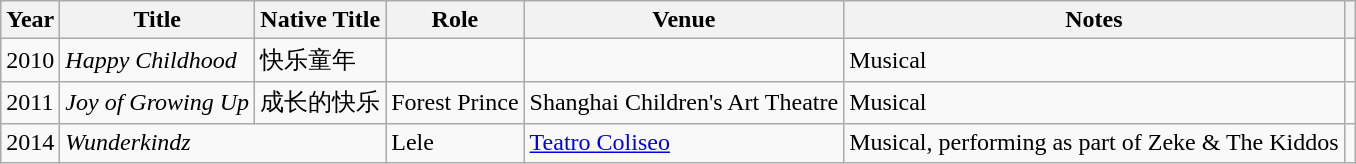<table class="wikitable unsortable">
<tr>
<th>Year</th>
<th>Title</th>
<th>Native Title</th>
<th>Role</th>
<th>Venue</th>
<th>Notes</th>
<th></th>
</tr>
<tr>
<td>2010</td>
<td><em>Happy Childhood</em></td>
<td>快乐童年</td>
<td></td>
<td></td>
<td>Musical</td>
<td></td>
</tr>
<tr>
<td>2011</td>
<td><em>Joy of Growing Up</em></td>
<td>成长的快乐</td>
<td>Forest Prince</td>
<td>Shanghai Children's Art Theatre</td>
<td>Musical</td>
<td></td>
</tr>
<tr>
<td>2014</td>
<td colspan=2><em>Wunderkindz</em></td>
<td>Lele</td>
<td><a href='#'>Teatro Coliseo</a></td>
<td>Musical, performing as part of Zeke & The Kiddos</td>
<td></td>
</tr>
</table>
